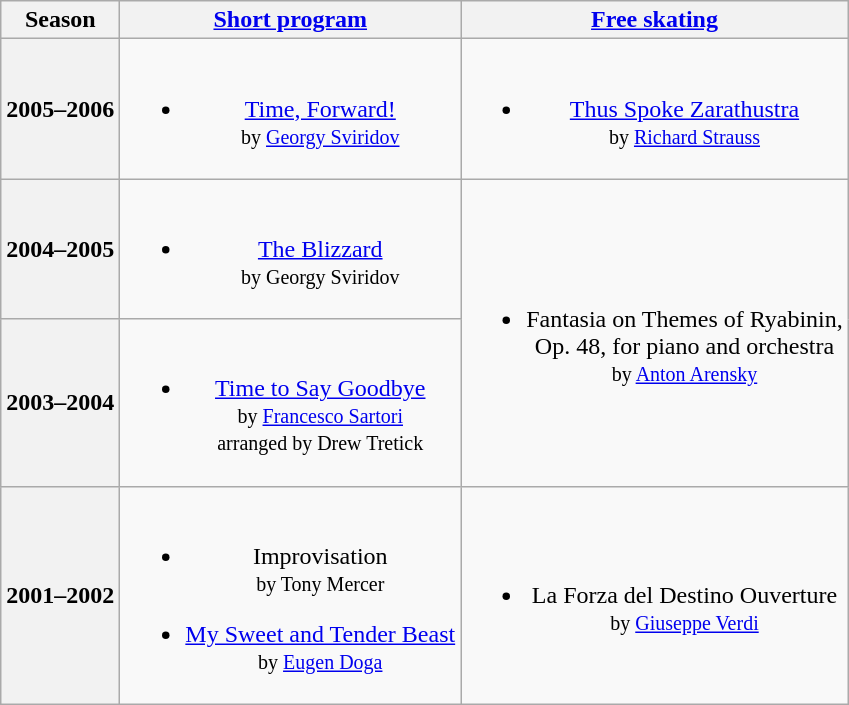<table class="wikitable" style="text-align:center">
<tr>
<th>Season</th>
<th><a href='#'>Short program</a></th>
<th><a href='#'>Free skating</a></th>
</tr>
<tr>
<th>2005–2006 <br> </th>
<td><br><ul><li><a href='#'>Time, Forward!</a> <br><small> by <a href='#'>Georgy Sviridov</a> </small></li></ul></td>
<td><br><ul><li><a href='#'>Thus Spoke Zarathustra</a> <br><small> by <a href='#'>Richard Strauss</a> </small></li></ul></td>
</tr>
<tr>
<th>2004–2005 <br> </th>
<td><br><ul><li><a href='#'>The Blizzard</a> <br><small> by Georgy Sviridov </small></li></ul></td>
<td rowspan=2><br><ul><li>Fantasia on Themes of Ryabinin,<br> Op. 48, for piano and orchestra <br><small> by <a href='#'>Anton Arensky</a> </small></li></ul></td>
</tr>
<tr>
<th>2003–2004 <br> </th>
<td><br><ul><li><a href='#'>Time to Say Goodbye</a> <br><small> by <a href='#'>Francesco Sartori</a> <br> arranged by Drew Tretick </small></li></ul></td>
</tr>
<tr>
<th>2001–2002 <br> </th>
<td><br><ul><li>Improvisation <br><small> by Tony Mercer </small></li></ul><ul><li><a href='#'>My Sweet and Tender Beast</a> <br><small> by <a href='#'>Eugen Doga</a> </small></li></ul></td>
<td><br><ul><li>La Forza del Destino Ouverture <br><small> by <a href='#'>Giuseppe Verdi</a> </small></li></ul></td>
</tr>
</table>
